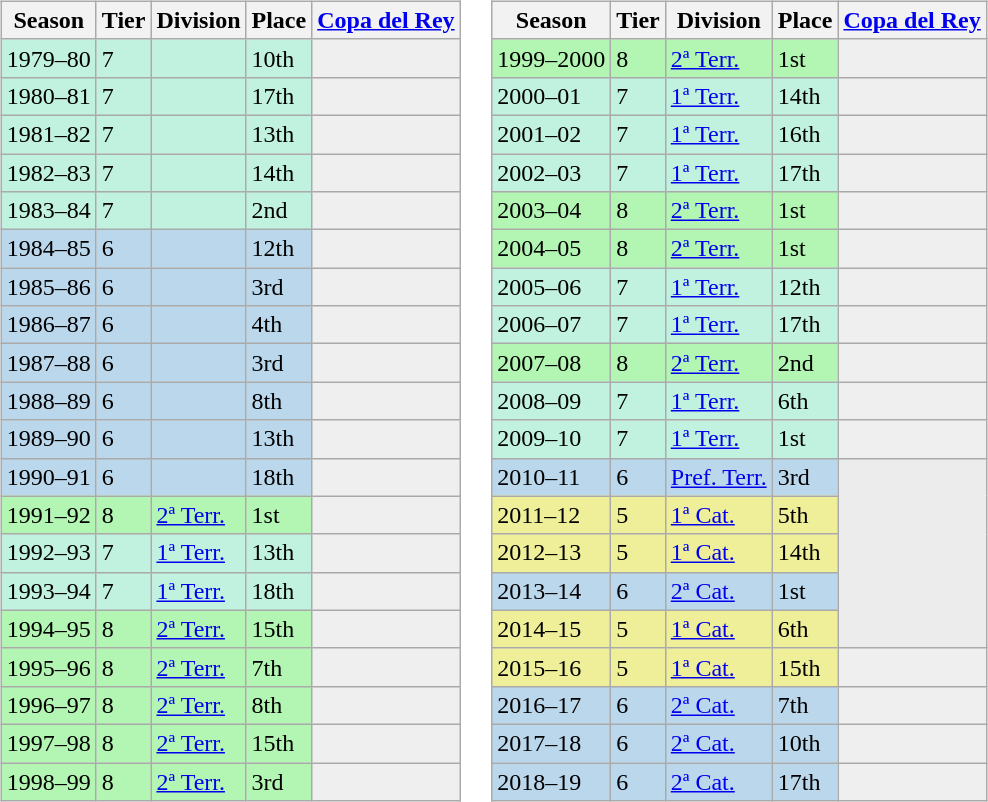<table>
<tr>
<td valign="top" width=0%><br><table class="wikitable">
<tr style="background:#f0f6fa;">
<th>Season</th>
<th>Tier</th>
<th>Division</th>
<th>Place</th>
<th><a href='#'>Copa del Rey</a></th>
</tr>
<tr>
<td style="background:#C0F2DF;">1979–80</td>
<td style="background:#C0F2DF;">7</td>
<td style="background:#C0F2DF;"></td>
<td style="background:#C0F2DF;">10th</td>
<th style="background:#efefef;"></th>
</tr>
<tr>
<td style="background:#C0F2DF;">1980–81</td>
<td style="background:#C0F2DF;">7</td>
<td style="background:#C0F2DF;"></td>
<td style="background:#C0F2DF;">17th</td>
<th style="background:#efefef;"></th>
</tr>
<tr>
<td style="background:#C0F2DF;">1981–82</td>
<td style="background:#C0F2DF;">7</td>
<td style="background:#C0F2DF;"></td>
<td style="background:#C0F2DF;">13th</td>
<th style="background:#efefef;"></th>
</tr>
<tr>
<td style="background:#C0F2DF;">1982–83</td>
<td style="background:#C0F2DF;">7</td>
<td style="background:#C0F2DF;"></td>
<td style="background:#C0F2DF;">14th</td>
<th style="background:#efefef;"></th>
</tr>
<tr>
<td style="background:#C0F2DF;">1983–84</td>
<td style="background:#C0F2DF;">7</td>
<td style="background:#C0F2DF;"></td>
<td style="background:#C0F2DF;">2nd</td>
<th style="background:#efefef;"></th>
</tr>
<tr>
<td style="background:#BBD7EC;">1984–85</td>
<td style="background:#BBD7EC;">6</td>
<td style="background:#BBD7EC;"></td>
<td style="background:#BBD7EC;">12th</td>
<th style="background:#efefef;"></th>
</tr>
<tr>
<td style="background:#BBD7EC;">1985–86</td>
<td style="background:#BBD7EC;">6</td>
<td style="background:#BBD7EC;"></td>
<td style="background:#BBD7EC;">3rd</td>
<th style="background:#efefef;"></th>
</tr>
<tr>
<td style="background:#BBD7EC;">1986–87</td>
<td style="background:#BBD7EC;">6</td>
<td style="background:#BBD7EC;"></td>
<td style="background:#BBD7EC;">4th</td>
<th style="background:#efefef;"></th>
</tr>
<tr>
<td style="background:#BBD7EC;">1987–88</td>
<td style="background:#BBD7EC;">6</td>
<td style="background:#BBD7EC;"></td>
<td style="background:#BBD7EC;">3rd</td>
<th style="background:#efefef;"></th>
</tr>
<tr>
<td style="background:#BBD7EC;">1988–89</td>
<td style="background:#BBD7EC;">6</td>
<td style="background:#BBD7EC;"></td>
<td style="background:#BBD7EC;">8th</td>
<th style="background:#efefef;"></th>
</tr>
<tr>
<td style="background:#BBD7EC;">1989–90</td>
<td style="background:#BBD7EC;">6</td>
<td style="background:#BBD7EC;"></td>
<td style="background:#BBD7EC;">13th</td>
<th style="background:#efefef;"></th>
</tr>
<tr>
<td style="background:#BBD7EC;">1990–91</td>
<td style="background:#BBD7EC;">6</td>
<td style="background:#BBD7EC;"></td>
<td style="background:#BBD7EC;">18th</td>
<th style="background:#efefef;"></th>
</tr>
<tr>
<td style="background:#B3F5B3;">1991–92</td>
<td style="background:#B3F5B3;">8</td>
<td style="background:#B3F5B3;"><a href='#'>2ª Terr.</a></td>
<td style="background:#B3F5B3;">1st</td>
<th style="background:#efefef;"></th>
</tr>
<tr>
<td style="background:#C0F2DF;">1992–93</td>
<td style="background:#C0F2DF;">7</td>
<td style="background:#C0F2DF;"><a href='#'>1ª Terr.</a></td>
<td style="background:#C0F2DF;">13th</td>
<th style="background:#efefef;"></th>
</tr>
<tr>
<td style="background:#C0F2DF;">1993–94</td>
<td style="background:#C0F2DF;">7</td>
<td style="background:#C0F2DF;"><a href='#'>1ª Terr.</a></td>
<td style="background:#C0F2DF;">18th</td>
<th style="background:#efefef;"></th>
</tr>
<tr>
<td style="background:#B3F5B3;">1994–95</td>
<td style="background:#B3F5B3;">8</td>
<td style="background:#B3F5B3;"><a href='#'>2ª Terr.</a></td>
<td style="background:#B3F5B3;">15th</td>
<th style="background:#efefef;"></th>
</tr>
<tr>
<td style="background:#B3F5B3;">1995–96</td>
<td style="background:#B3F5B3;">8</td>
<td style="background:#B3F5B3;"><a href='#'>2ª Terr.</a></td>
<td style="background:#B3F5B3;">7th</td>
<th style="background:#efefef;"></th>
</tr>
<tr>
<td style="background:#B3F5B3;">1996–97</td>
<td style="background:#B3F5B3;">8</td>
<td style="background:#B3F5B3;"><a href='#'>2ª Terr.</a></td>
<td style="background:#B3F5B3;">8th</td>
<th style="background:#efefef;"></th>
</tr>
<tr>
<td style="background:#B3F5B3;">1997–98</td>
<td style="background:#B3F5B3;">8</td>
<td style="background:#B3F5B3;"><a href='#'>2ª Terr.</a></td>
<td style="background:#B3F5B3;">15th</td>
<th style="background:#efefef;"></th>
</tr>
<tr>
<td style="background:#B3F5B3;">1998–99</td>
<td style="background:#B3F5B3;">8</td>
<td style="background:#B3F5B3;"><a href='#'>2ª Terr.</a></td>
<td style="background:#B3F5B3;">3rd</td>
<th style="background:#efefef;"></th>
</tr>
</table>
</td>
<td valign="top" width=0%><br><table class="wikitable">
<tr style="background:#f0f6fa;">
<th>Season</th>
<th>Tier</th>
<th>Division</th>
<th>Place</th>
<th><a href='#'>Copa del Rey</a></th>
</tr>
<tr>
<td style="background:#B3F5B3;">1999–2000</td>
<td style="background:#B3F5B3;">8</td>
<td style="background:#B3F5B3;"><a href='#'>2ª Terr.</a></td>
<td style="background:#B3F5B3;">1st</td>
<th style="background:#efefef;"></th>
</tr>
<tr>
<td style="background:#C0F2DF;">2000–01</td>
<td style="background:#C0F2DF;">7</td>
<td style="background:#C0F2DF;"><a href='#'>1ª Terr.</a></td>
<td style="background:#C0F2DF;">14th</td>
<th style="background:#efefef;"></th>
</tr>
<tr>
<td style="background:#C0F2DF;">2001–02</td>
<td style="background:#C0F2DF;">7</td>
<td style="background:#C0F2DF;"><a href='#'>1ª Terr.</a></td>
<td style="background:#C0F2DF;">16th</td>
<th style="background:#efefef;"></th>
</tr>
<tr>
<td style="background:#C0F2DF;">2002–03</td>
<td style="background:#C0F2DF;">7</td>
<td style="background:#C0F2DF;"><a href='#'>1ª Terr.</a></td>
<td style="background:#C0F2DF;">17th</td>
<th style="background:#efefef;"></th>
</tr>
<tr>
<td style="background:#B3F5B3;">2003–04</td>
<td style="background:#B3F5B3;">8</td>
<td style="background:#B3F5B3;"><a href='#'>2ª Terr.</a></td>
<td style="background:#B3F5B3;">1st</td>
<th style="background:#efefef;"></th>
</tr>
<tr>
<td style="background:#B3F5B3;">2004–05</td>
<td style="background:#B3F5B3;">8</td>
<td style="background:#B3F5B3;"><a href='#'>2ª Terr.</a></td>
<td style="background:#B3F5B3;">1st</td>
<th style="background:#efefef;"></th>
</tr>
<tr>
<td style="background:#C0F2DF;">2005–06</td>
<td style="background:#C0F2DF;">7</td>
<td style="background:#C0F2DF;"><a href='#'>1ª Terr.</a></td>
<td style="background:#C0F2DF;">12th</td>
<th style="background:#efefef;"></th>
</tr>
<tr>
<td style="background:#C0F2DF;">2006–07</td>
<td style="background:#C0F2DF;">7</td>
<td style="background:#C0F2DF;"><a href='#'>1ª Terr.</a></td>
<td style="background:#C0F2DF;">17th</td>
<th style="background:#efefef;"></th>
</tr>
<tr>
<td style="background:#B3F5B3;">2007–08</td>
<td style="background:#B3F5B3;">8</td>
<td style="background:#B3F5B3;"><a href='#'>2ª Terr.</a></td>
<td style="background:#B3F5B3;">2nd</td>
<th style="background:#efefef;"></th>
</tr>
<tr>
<td style="background:#C0F2DF;">2008–09</td>
<td style="background:#C0F2DF;">7</td>
<td style="background:#C0F2DF;"><a href='#'>1ª Terr.</a></td>
<td style="background:#C0F2DF;">6th</td>
<th style="background:#efefef;"></th>
</tr>
<tr>
<td style="background:#C0F2DF;">2009–10</td>
<td style="background:#C0F2DF;">7</td>
<td style="background:#C0F2DF;"><a href='#'>1ª Terr.</a></td>
<td style="background:#C0F2DF;">1st</td>
<th style="background:#efefef;"></th>
</tr>
<tr>
<td style="background:#BBD7EC;">2010–11</td>
<td style="background:#BBD7EC;">6</td>
<td style="background:#BBD7EC;"><a href='#'>Pref. Terr.</a></td>
<td style="background:#BBD7EC;">3rd</td>
<th rowspan=5 data-sort-value="" style="background: #ececec; color: #2C2C2C; vertical-align: middle; text-align: center; "></th>
</tr>
<tr>
<td style="background:#EFEF99;">2011–12</td>
<td style="background:#EFEF99;">5</td>
<td style="background:#EFEF99;"><a href='#'>1ª Cat.</a></td>
<td style="background:#EFEF99;">5th</td>
</tr>
<tr>
<td style="background:#EFEF99;">2012–13</td>
<td style="background:#EFEF99;">5</td>
<td style="background:#EFEF99;"><a href='#'>1ª Cat.</a></td>
<td style="background:#EFEF99;">14th</td>
</tr>
<tr>
<td style="background:#BBD7EC;">2013–14</td>
<td style="background:#BBD7EC;">6</td>
<td style="background:#BBD7EC;"><a href='#'>2ª Cat.</a></td>
<td style="background:#BBD7EC;">1st</td>
</tr>
<tr>
<td style="background:#EFEF99;">2014–15</td>
<td style="background:#EFEF99;">5</td>
<td style="background:#EFEF99;"><a href='#'>1ª Cat.</a></td>
<td style="background:#EFEF99;">6th</td>
</tr>
<tr>
<td style="background:#EFEF99;">2015–16</td>
<td style="background:#EFEF99;">5</td>
<td style="background:#EFEF99;"><a href='#'>1ª Cat.</a></td>
<td style="background:#EFEF99;">15th</td>
<td style="background:#efefef;"></td>
</tr>
<tr>
<td style="background:#BBD7EC;">2016–17</td>
<td style="background:#BBD7EC;">6</td>
<td style="background:#BBD7EC;"><a href='#'>2ª Cat.</a></td>
<td style="background:#BBD7EC;">7th</td>
<th style="background:#efefef;"></th>
</tr>
<tr>
<td style="background:#BBD7EC;">2017–18</td>
<td style="background:#BBD7EC;">6</td>
<td style="background:#BBD7EC;"><a href='#'>2ª Cat.</a></td>
<td style="background:#BBD7EC;">10th</td>
<th style="background:#efefef;"></th>
</tr>
<tr>
<td style="background:#BBD7EC;">2018–19</td>
<td style="background:#BBD7EC;">6</td>
<td style="background:#BBD7EC;"><a href='#'>2ª Cat.</a></td>
<td style="background:#BBD7EC;">17th</td>
<th style="background:#efefef;"></th>
</tr>
</table>
</td>
</tr>
</table>
